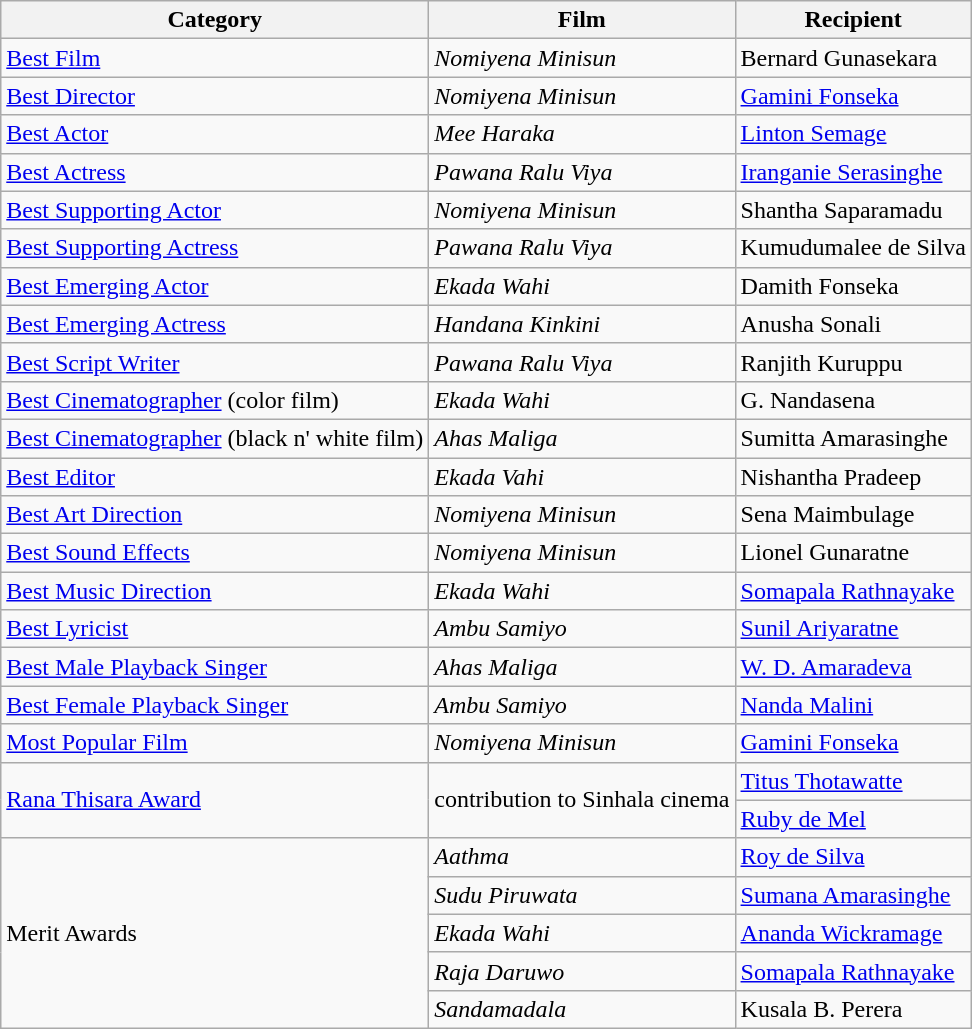<table class="wikitable plainrowheaders sortable">
<tr>
<th scope="col">Category</th>
<th scope="col">Film</th>
<th scope="col">Recipient</th>
</tr>
<tr>
<td><a href='#'>Best Film</a></td>
<td><em>Nomiyena Minisun</em></td>
<td>Bernard Gunasekara</td>
</tr>
<tr>
<td><a href='#'>Best Director</a></td>
<td><em>Nomiyena Minisun</em></td>
<td><a href='#'>Gamini Fonseka</a></td>
</tr>
<tr>
<td><a href='#'>Best Actor</a></td>
<td><em>Mee Haraka</em></td>
<td><a href='#'>Linton Semage</a></td>
</tr>
<tr>
<td><a href='#'>Best Actress</a></td>
<td><em>Pawana Ralu Viya</em></td>
<td><a href='#'>Iranganie Serasinghe</a></td>
</tr>
<tr>
<td><a href='#'>Best Supporting Actor</a></td>
<td><em>Nomiyena Minisun</em></td>
<td>Shantha Saparamadu</td>
</tr>
<tr>
<td><a href='#'>Best Supporting Actress</a></td>
<td><em>Pawana Ralu Viya</em></td>
<td>Kumudumalee de Silva</td>
</tr>
<tr>
<td><a href='#'>Best Emerging Actor</a></td>
<td><em>Ekada Wahi</em></td>
<td>Damith Fonseka</td>
</tr>
<tr>
<td><a href='#'>Best Emerging Actress</a></td>
<td><em>Handana Kinkini</em></td>
<td>Anusha Sonali</td>
</tr>
<tr>
<td><a href='#'>Best Script Writer</a></td>
<td><em>Pawana Ralu Viya</em></td>
<td>Ranjith Kuruppu</td>
</tr>
<tr>
<td><a href='#'>Best Cinematographer</a> (color film)</td>
<td><em>Ekada Wahi</em></td>
<td>G. Nandasena</td>
</tr>
<tr>
<td><a href='#'>Best Cinematographer</a> (black n' white film)</td>
<td><em>Ahas Maliga</em></td>
<td>Sumitta Amarasinghe</td>
</tr>
<tr>
<td><a href='#'>Best Editor</a></td>
<td><em>Ekada Vahi</em></td>
<td>Nishantha Pradeep</td>
</tr>
<tr>
<td><a href='#'>Best Art Direction</a></td>
<td><em>Nomiyena Minisun</em></td>
<td>Sena Maimbulage</td>
</tr>
<tr>
<td><a href='#'>Best Sound Effects</a></td>
<td><em>Nomiyena Minisun</em></td>
<td>Lionel Gunaratne</td>
</tr>
<tr>
<td><a href='#'>Best Music Direction</a></td>
<td><em>Ekada Wahi</em></td>
<td><a href='#'>Somapala Rathnayake</a></td>
</tr>
<tr>
<td><a href='#'>Best Lyricist</a></td>
<td><em>Ambu Samiyo</em></td>
<td><a href='#'>Sunil Ariyaratne</a></td>
</tr>
<tr>
<td><a href='#'>Best Male Playback Singer</a></td>
<td><em>Ahas Maliga</em></td>
<td><a href='#'>W. D. Amaradeva</a></td>
</tr>
<tr>
<td><a href='#'>Best Female Playback Singer</a></td>
<td><em>Ambu Samiyo</em></td>
<td><a href='#'>Nanda Malini</a></td>
</tr>
<tr>
<td><a href='#'>Most Popular Film</a></td>
<td><em>Nomiyena Minisun</em></td>
<td><a href='#'>Gamini Fonseka</a></td>
</tr>
<tr>
<td rowspan=2><a href='#'>Rana Thisara Award</a></td>
<td rowspan=2>contribution to Sinhala cinema</td>
<td><a href='#'>Titus Thotawatte</a></td>
</tr>
<tr>
<td><a href='#'>Ruby de Mel</a></td>
</tr>
<tr>
<td rowspan=5>Merit Awards</td>
<td><em>Aathma</em></td>
<td><a href='#'>Roy de Silva</a></td>
</tr>
<tr>
<td><em>Sudu Piruwata</em></td>
<td><a href='#'>Sumana Amarasinghe</a></td>
</tr>
<tr>
<td><em>Ekada Wahi</em></td>
<td><a href='#'>Ananda Wickramage</a></td>
</tr>
<tr>
<td><em>Raja Daruwo</em></td>
<td><a href='#'>Somapala Rathnayake</a></td>
</tr>
<tr>
<td><em>Sandamadala</em></td>
<td>Kusala B. Perera</td>
</tr>
</table>
